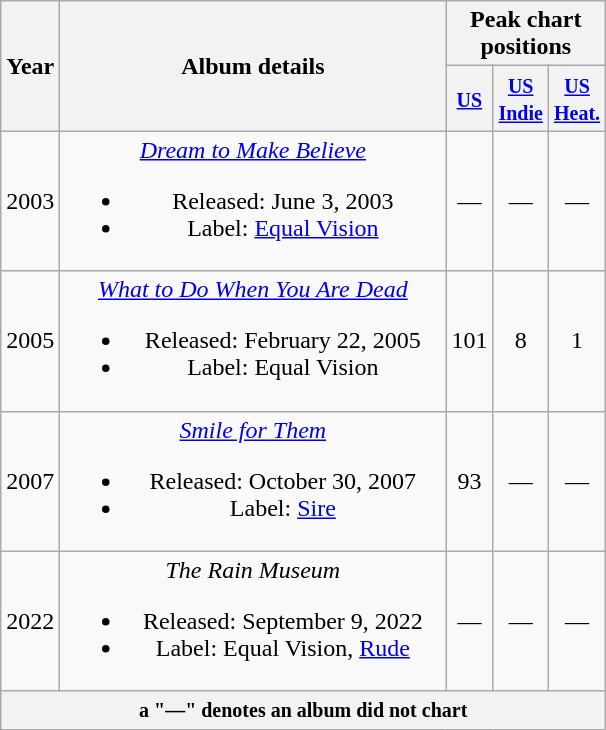<table class="wikitable plainrowheaders" style="text-align:center;">
<tr>
<th rowspan="2">Year</th>
<th rowspan="2" style="width:250px;">Album details</th>
<th colspan="3">Peak chart positions</th>
</tr>
<tr>
<th style="width:20px;"><small><a href='#'>US</a></small></th>
<th style="width:20px;"><small><a href='#'>US Indie</a></small></th>
<th style="width:20px;"><small><a href='#'>US Heat.</a></small></th>
</tr>
<tr>
<td>2003</td>
<td><em><a href='#'>Dream to Make Believe</a></em><br><ul><li>Released: June 3, 2003</li><li>Label: <a href='#'>Equal Vision</a></li></ul></td>
<td style="text-align:center;">—</td>
<td style="text-align:center;">—</td>
<td style="text-align:center;">—</td>
</tr>
<tr>
<td>2005</td>
<td><em><a href='#'>What to Do When You Are Dead</a></em><br><ul><li>Released: February 22, 2005</li><li>Label: Equal Vision</li></ul></td>
<td style="text-align:center;">101</td>
<td style="text-align:center;">8</td>
<td style="text-align:center;">1</td>
</tr>
<tr>
<td>2007</td>
<td><em><a href='#'>Smile for Them</a></em><br><ul><li>Released: October 30, 2007</li><li>Label: <a href='#'>Sire</a></li></ul></td>
<td style="text-align:center;">93</td>
<td style="text-align:center;">—</td>
<td style="text-align:center;">—</td>
</tr>
<tr>
<td>2022</td>
<td><em>The Rain Museum</em><br><ul><li>Released: September 9, 2022</li><li>Label: Equal Vision, <a href='#'>Rude</a></li></ul></td>
<td style="text-align:center;">—</td>
<td style="text-align:center;">—</td>
<td style="text-align:center;">—</td>
</tr>
<tr>
<th colspan="5"><small>a "—" denotes an album did not chart</small></th>
</tr>
</table>
